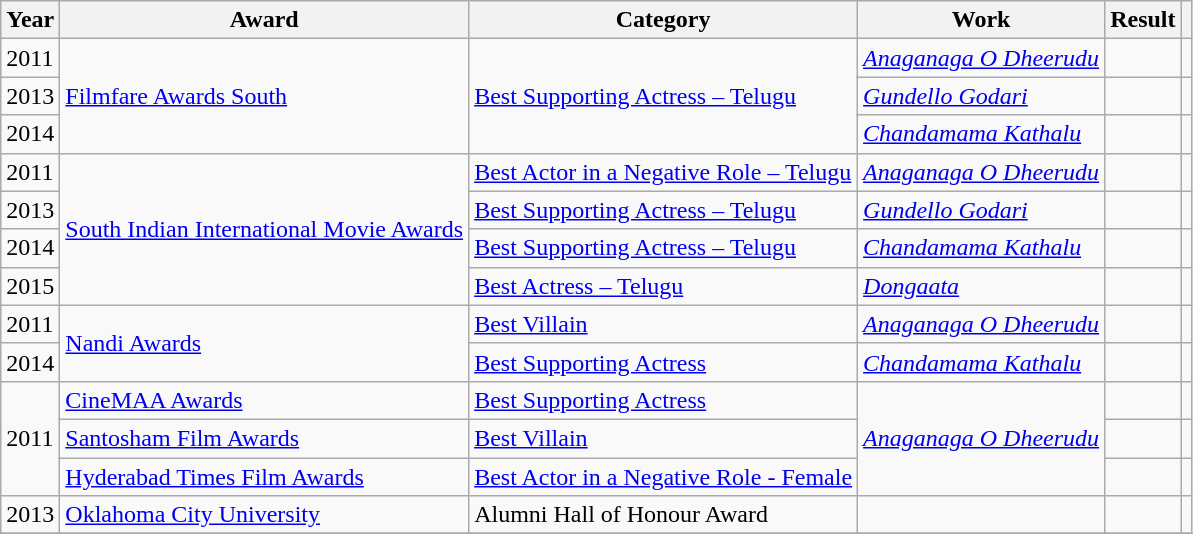<table class="wikitable">
<tr>
<th>Year</th>
<th>Award</th>
<th>Category</th>
<th>Work</th>
<th>Result</th>
<th></th>
</tr>
<tr>
<td>2011</td>
<td rowspan="3"><a href='#'>Filmfare Awards South</a></td>
<td rowspan="3"><a href='#'>Best Supporting Actress – Telugu</a></td>
<td><em><a href='#'>Anaganaga O Dheerudu</a></em></td>
<td></td>
<td></td>
</tr>
<tr>
<td>2013</td>
<td><em><a href='#'>Gundello Godari</a></em></td>
<td></td>
<td></td>
</tr>
<tr>
<td>2014</td>
<td><em><a href='#'>Chandamama Kathalu</a></em></td>
<td></td>
<td></td>
</tr>
<tr>
<td>2011</td>
<td rowspan="4"><a href='#'>South Indian International Movie Awards</a></td>
<td><a href='#'>Best Actor in a Negative Role – Telugu</a></td>
<td><em><a href='#'>Anaganaga O Dheerudu</a></em></td>
<td></td>
<td></td>
</tr>
<tr>
<td>2013</td>
<td><a href='#'>Best Supporting Actress – Telugu</a></td>
<td><em><a href='#'>Gundello Godari</a></em></td>
<td></td>
<td></td>
</tr>
<tr>
<td>2014</td>
<td><a href='#'>Best Supporting Actress – Telugu</a></td>
<td><em><a href='#'>Chandamama Kathalu</a></em></td>
<td></td>
<td></td>
</tr>
<tr>
<td>2015</td>
<td><a href='#'>Best Actress – Telugu</a></td>
<td><a href='#'><em>Dongaata</em></a></td>
<td></td>
<td></td>
</tr>
<tr>
<td>2011</td>
<td rowspan="2"><a href='#'>Nandi Awards</a></td>
<td><a href='#'>Best Villain</a></td>
<td><em><a href='#'>Anaganaga O Dheerudu</a></em></td>
<td></td>
<td></td>
</tr>
<tr>
<td>2014</td>
<td><a href='#'>Best Supporting Actress</a></td>
<td><em><a href='#'>Chandamama Kathalu</a></em></td>
<td></td>
<td></td>
</tr>
<tr>
<td rowspan="3">2011</td>
<td><a href='#'>CineMAA Awards</a></td>
<td><a href='#'>Best Supporting Actress</a></td>
<td rowspan="3"><em><a href='#'>Anaganaga O Dheerudu</a></em></td>
<td></td>
<td></td>
</tr>
<tr>
<td><a href='#'>Santosham Film Awards</a></td>
<td><a href='#'>Best Villain</a></td>
<td></td>
<td></td>
</tr>
<tr>
<td><a href='#'>Hyderabad Times Film Awards</a></td>
<td><a href='#'>Best Actor in a Negative Role - Female</a></td>
<td></td>
<td></td>
</tr>
<tr>
<td>2013</td>
<td><a href='#'>Oklahoma City University</a></td>
<td>Alumni Hall of Honour Award</td>
<td></td>
<td></td>
<td></td>
</tr>
<tr>
</tr>
</table>
